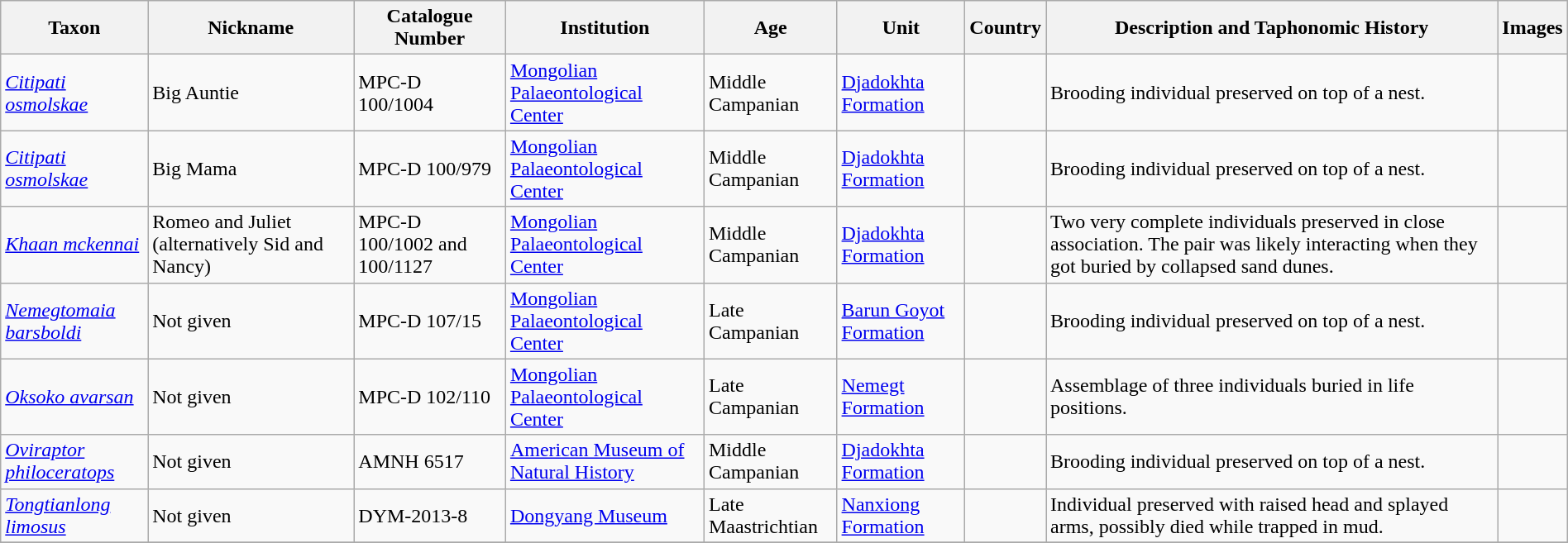<table class="wikitable sortable" align="center" width="100%">
<tr>
<th>Taxon</th>
<th>Nickname</th>
<th>Catalogue Number</th>
<th>Institution</th>
<th>Age</th>
<th>Unit</th>
<th>Country</th>
<th>Description and Taphonomic History</th>
<th>Images</th>
</tr>
<tr>
<td><em><a href='#'>Citipati osmolskae</a></em></td>
<td>Big Auntie</td>
<td>MPC-D 100/1004</td>
<td><a href='#'>Mongolian Palaeontological Center</a></td>
<td>Middle Campanian</td>
<td><a href='#'>Djadokhta Formation</a></td>
<td></td>
<td>Brooding individual preserved on top of a nest.</td>
<td></td>
</tr>
<tr>
<td><em><a href='#'>Citipati osmolskae</a></em></td>
<td>Big Mama</td>
<td>MPC-D 100/979</td>
<td><a href='#'>Mongolian Palaeontological Center</a></td>
<td>Middle Campanian</td>
<td><a href='#'>Djadokhta Formation</a></td>
<td></td>
<td>Brooding individual preserved on top of a nest.</td>
<td></td>
</tr>
<tr>
<td><em><a href='#'>Khaan mckennai</a></em></td>
<td>Romeo and Juliet (alternatively Sid and Nancy)</td>
<td>MPC-D 100/1002 and 100/1127</td>
<td><a href='#'>Mongolian Palaeontological Center</a></td>
<td>Middle Campanian</td>
<td><a href='#'>Djadokhta Formation</a></td>
<td></td>
<td>Two very complete individuals preserved in close association. The pair was likely interacting when they got buried by collapsed sand dunes.</td>
<td></td>
</tr>
<tr>
<td><em><a href='#'>Nemegtomaia barsboldi</a></em></td>
<td>Not given</td>
<td>MPC-D 107/15</td>
<td><a href='#'>Mongolian Palaeontological Center</a></td>
<td>Late Campanian</td>
<td><a href='#'>Barun Goyot Formation</a></td>
<td></td>
<td>Brooding individual preserved on top of a nest.</td>
<td></td>
</tr>
<tr>
<td><em><a href='#'>Oksoko avarsan</a></em></td>
<td>Not given</td>
<td>MPC-D 102/110</td>
<td><a href='#'>Mongolian Palaeontological Center</a></td>
<td>Late Campanian</td>
<td><a href='#'>Nemegt Formation</a></td>
<td></td>
<td>Assemblage of three individuals buried in life positions.</td>
<td></td>
</tr>
<tr>
<td><em><a href='#'>Oviraptor philoceratops</a></em></td>
<td>Not given</td>
<td>AMNH 6517</td>
<td><a href='#'>American Museum of Natural History</a></td>
<td>Middle Campanian</td>
<td><a href='#'>Djadokhta Formation</a></td>
<td></td>
<td>Brooding individual preserved on top of a nest.</td>
<td></td>
</tr>
<tr>
<td><em><a href='#'>Tongtianlong limosus</a></em></td>
<td>Not given</td>
<td>DYM-2013-8</td>
<td><a href='#'>Dongyang Museum</a></td>
<td>Late Maastrichtian</td>
<td><a href='#'>Nanxiong Formation</a></td>
<td></td>
<td>Individual preserved with raised head and splayed arms, possibly died while trapped in mud.</td>
<td></td>
</tr>
<tr>
</tr>
</table>
